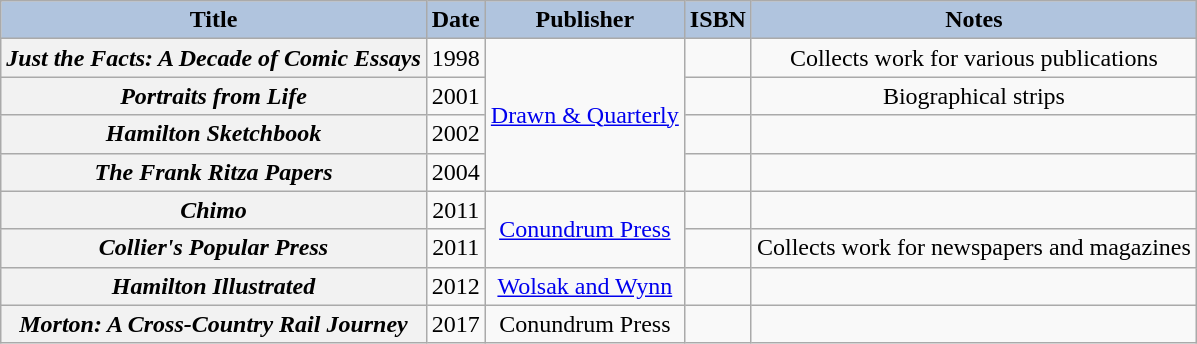<table class="wikitable sortable" style="text-align:center;">
<tr>
<th scope="col" style="background:#B0C4DE;">Title</th>
<th scope="col" style="background:#B0C4DE;">Date</th>
<th scope="col" style="background:#B0C4DE;">Publisher</th>
<th scope="col" style="background:#B0C4DE;">ISBN</th>
<th scope="col" style="background:#B0C4DE;">Notes</th>
</tr>
<tr>
<th scope="row"><em>Just the Facts: A Decade of Comic Essays</em></th>
<td>1998</td>
<td rowspan="4"><a href='#'>Drawn & Quarterly</a></td>
<td></td>
<td>Collects work for various publications</td>
</tr>
<tr>
<th scope="row"><em>Portraits from Life</em></th>
<td>2001</td>
<td></td>
<td>Biographical strips</td>
</tr>
<tr>
<th scope="row"><em>Hamilton Sketchbook</em></th>
<td>2002</td>
<td></td>
<td></td>
</tr>
<tr>
<th scope="row"><em>The Frank Ritza Papers</em></th>
<td>2004</td>
<td></td>
<td></td>
</tr>
<tr>
<th scope="row"><em>Chimo</em></th>
<td>2011</td>
<td rowspan="2"><a href='#'>Conundrum Press</a></td>
<td></td>
<td></td>
</tr>
<tr>
<th scope="row"><em>Collier's Popular Press</em></th>
<td>2011</td>
<td></td>
<td>Collects work for newspapers and magazines</td>
</tr>
<tr>
<th scope="row"><em>Hamilton Illustrated</em></th>
<td>2012</td>
<td><a href='#'>Wolsak and Wynn</a></td>
<td></td>
<td></td>
</tr>
<tr>
<th scope="row"><em>Morton: A Cross-Country Rail Journey</em></th>
<td>2017</td>
<td>Conundrum Press</td>
<td></td>
<td></td>
</tr>
</table>
